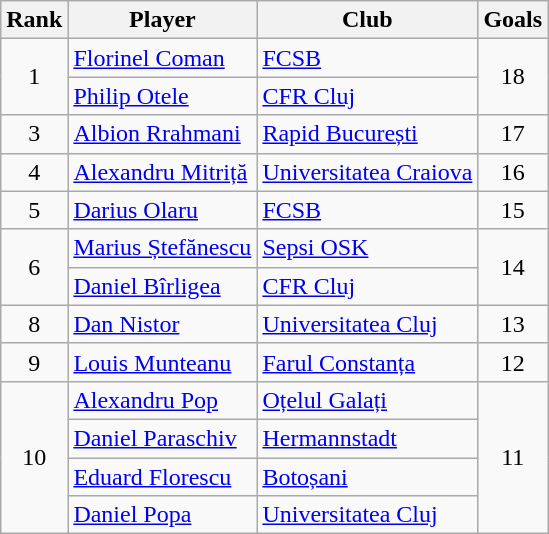<table class="wikitable">
<tr>
<th>Rank</th>
<th>Player</th>
<th>Club</th>
<th>Goals</th>
</tr>
<tr>
<td rowspan=2 align=center>1</td>
<td> <a href='#'>Florinel Coman</a></td>
<td><a href='#'>FCSB</a></td>
<td rowspan=2 align=center>18</td>
</tr>
<tr>
<td> <a href='#'>Philip Otele</a></td>
<td><a href='#'>CFR Cluj</a></td>
</tr>
<tr>
<td rowspan=1 align=center>3</td>
<td> <a href='#'>Albion Rrahmani</a></td>
<td><a href='#'>Rapid București</a></td>
<td rowspan=1 align=center>17</td>
</tr>
<tr>
<td rowspan=1 align=center>4</td>
<td> <a href='#'>Alexandru Mitriță</a></td>
<td><a href='#'>Universitatea Craiova</a></td>
<td rowspan=1 align=center>16</td>
</tr>
<tr>
<td rowspan=1 align=center>5</td>
<td> <a href='#'>Darius Olaru</a></td>
<td><a href='#'>FCSB</a></td>
<td rowspan=1 align=center>15</td>
</tr>
<tr>
<td rowspan=2 align=center>6</td>
<td> <a href='#'>Marius Ștefănescu</a></td>
<td><a href='#'>Sepsi OSK</a></td>
<td rowspan=2 align=center>14</td>
</tr>
<tr>
<td> <a href='#'>Daniel Bîrligea</a></td>
<td><a href='#'>CFR Cluj</a></td>
</tr>
<tr>
<td rowspan=1 align=center>8</td>
<td> <a href='#'>Dan Nistor</a></td>
<td><a href='#'>Universitatea Cluj</a></td>
<td rowspan=1 align=center>13</td>
</tr>
<tr>
<td rowspan=1 align=center>9</td>
<td> <a href='#'>Louis Munteanu</a></td>
<td><a href='#'>Farul Constanța</a></td>
<td rowspan=1 align=center>12</td>
</tr>
<tr>
<td rowspan=4 align=center>10</td>
<td> <a href='#'>Alexandru Pop</a></td>
<td><a href='#'>Oțelul Galați</a></td>
<td rowspan=4 align=center>11</td>
</tr>
<tr>
<td> <a href='#'>Daniel Paraschiv</a></td>
<td><a href='#'>Hermannstadt</a></td>
</tr>
<tr>
<td> <a href='#'>Eduard Florescu</a></td>
<td><a href='#'>Botoșani</a></td>
</tr>
<tr>
<td> <a href='#'>Daniel Popa</a></td>
<td><a href='#'>Universitatea Cluj</a></td>
</tr>
</table>
